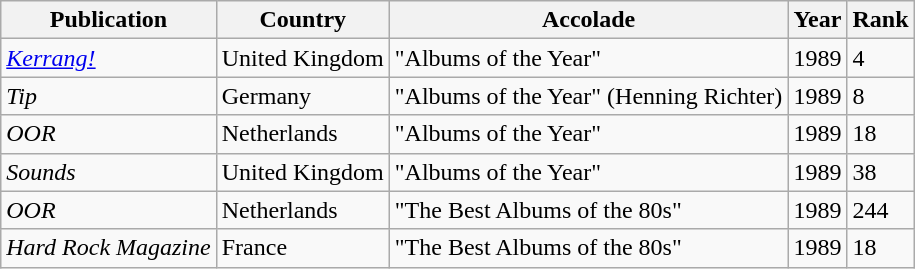<table class="wikitable">
<tr>
<th>Publication</th>
<th>Country</th>
<th>Accolade</th>
<th>Year</th>
<th>Rank</th>
</tr>
<tr>
<td><em><a href='#'>Kerrang!</a></em></td>
<td>United Kingdom</td>
<td>"Albums of the Year"</td>
<td>1989</td>
<td>4</td>
</tr>
<tr>
<td><em>Tip</em></td>
<td>Germany</td>
<td>"Albums of the Year" (Henning Richter)</td>
<td>1989</td>
<td>8</td>
</tr>
<tr>
<td><em>OOR</em></td>
<td>Netherlands</td>
<td>"Albums of the Year"</td>
<td>1989</td>
<td>18</td>
</tr>
<tr>
<td><em>Sounds</em></td>
<td>United Kingdom</td>
<td>"Albums of the Year"</td>
<td>1989</td>
<td>38</td>
</tr>
<tr>
<td><em>OOR</em></td>
<td>Netherlands</td>
<td>"The Best Albums of the 80s"</td>
<td>1989</td>
<td>244</td>
</tr>
<tr>
<td><em>Hard Rock Magazine</em></td>
<td>France</td>
<td>"The Best Albums of the 80s"</td>
<td>1989</td>
<td>18</td>
</tr>
</table>
